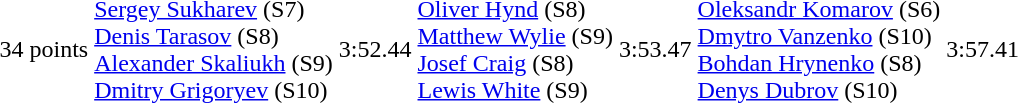<table>
<tr>
<td>34 points</td>
<td><a href='#'>Sergey Sukharev</a> (S7)<br><a href='#'>Denis Tarasov</a> (S8)<br><a href='#'>Alexander Skaliukh</a> (S9)<br><a href='#'>Dmitry Grigoryev</a> (S10)<br></td>
<td>3:52.44</td>
<td><a href='#'>Oliver Hynd</a> (S8)<br><a href='#'>Matthew Wylie</a> (S9)<br><a href='#'>Josef Craig</a> (S8)<br><a href='#'>Lewis White</a> (S9)<br></td>
<td>3:53.47</td>
<td><a href='#'>Oleksandr Komarov</a> (S6)<br><a href='#'>Dmytro Vanzenko</a> (S10)<br><a href='#'>Bohdan Hrynenko</a> (S8)<br><a href='#'>Denys Dubrov</a> (S10)<br></td>
<td>3:57.41</td>
</tr>
</table>
